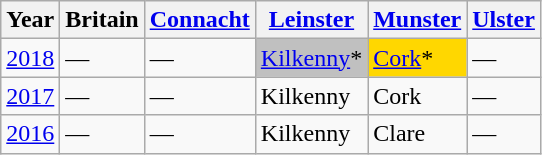<table class="wikitable">
<tr>
<th>Year</th>
<th>Britain</th>
<th> <a href='#'>Connacht</a></th>
<th> <a href='#'>Leinster</a></th>
<th> <a href='#'>Munster</a></th>
<th> <a href='#'>Ulster</a></th>
</tr>
<tr>
<td><a href='#'>2018</a></td>
<td>—</td>
<td>—</td>
<td bgcolor="silver"><a href='#'>Kilkenny</a>*</td>
<td bgcolor="gold"><a href='#'>Cork</a>*</td>
<td>—</td>
</tr>
<tr>
<td><a href='#'>2017</a></td>
<td>—</td>
<td>—</td>
<td>Kilkenny</td>
<td>Cork</td>
<td>—</td>
</tr>
<tr>
<td><a href='#'>2016</a></td>
<td>—</td>
<td>—</td>
<td>Kilkenny</td>
<td>Clare</td>
<td>—</td>
</tr>
</table>
